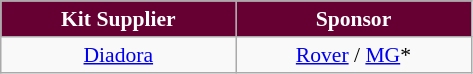<table class="wikitable"  style="text-align:center; font-size:90%; ">
<tr>
<th style="background:#660033;color:#FFFFFF; width:150px;">Kit Supplier</th>
<th style="background:#660033;color:#FFFFFF; width:150px;">Sponsor</th>
</tr>
<tr>
<td><a href='#'>Diadora</a></td>
<td><a href='#'>Rover</a> / <a href='#'>MG</a>*</td>
</tr>
</table>
